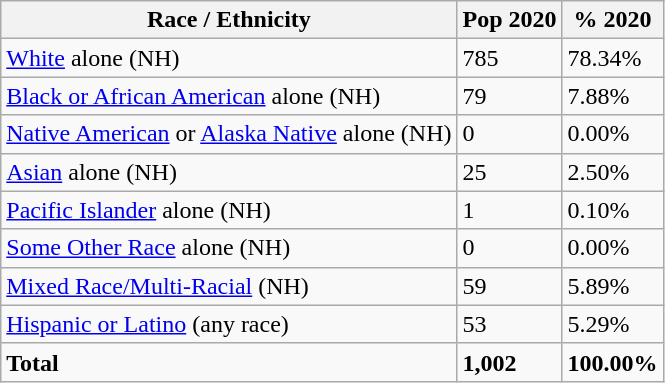<table class="wikitable">
<tr>
<th>Race / Ethnicity</th>
<th>Pop 2020</th>
<th>% 2020</th>
</tr>
<tr>
<td><a href='#'>White</a> alone (NH)</td>
<td>785</td>
<td>78.34%</td>
</tr>
<tr>
<td><a href='#'>Black or African American</a> alone (NH)</td>
<td>79</td>
<td>7.88%</td>
</tr>
<tr>
<td><a href='#'>Native American</a> or <a href='#'>Alaska Native</a> alone (NH)</td>
<td>0</td>
<td>0.00%</td>
</tr>
<tr>
<td><a href='#'>Asian</a> alone (NH)</td>
<td>25</td>
<td>2.50%</td>
</tr>
<tr>
<td><a href='#'>Pacific Islander</a> alone (NH)</td>
<td>1</td>
<td>0.10%</td>
</tr>
<tr>
<td><a href='#'>Some Other Race</a> alone (NH)</td>
<td>0</td>
<td>0.00%</td>
</tr>
<tr>
<td><a href='#'>Mixed Race/Multi-Racial</a> (NH)</td>
<td>59</td>
<td>5.89%</td>
</tr>
<tr>
<td><a href='#'>Hispanic or Latino</a> (any race)</td>
<td>53</td>
<td>5.29%</td>
</tr>
<tr>
<td><strong>Total</strong></td>
<td><strong>1,002</strong></td>
<td><strong>100.00%</strong></td>
</tr>
</table>
